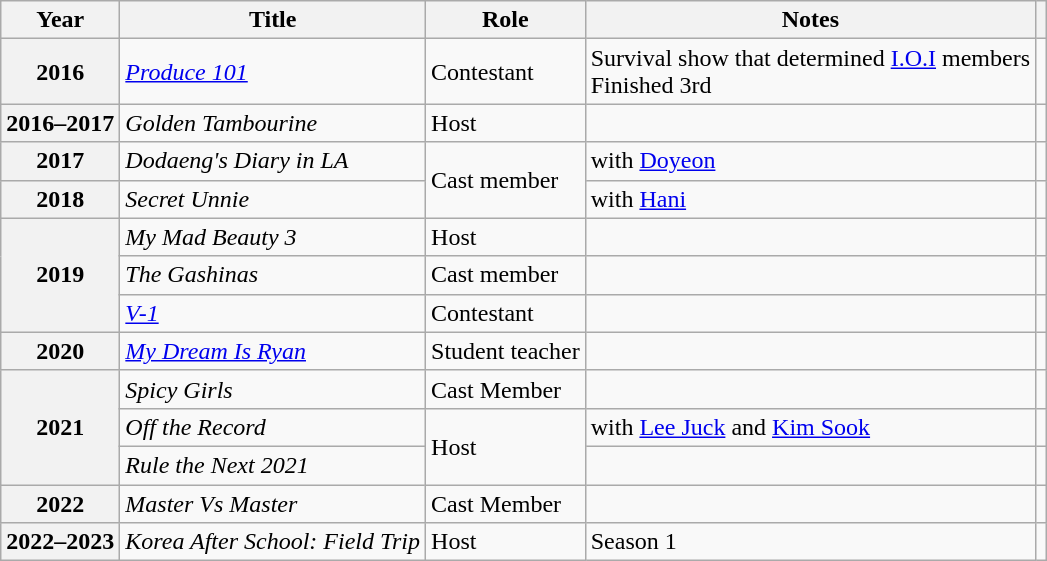<table class="wikitable plainrowheaders">
<tr>
<th scope="col">Year</th>
<th scope="col">Title</th>
<th scope="col">Role</th>
<th scope="col">Notes</th>
<th scope="col" class="unsortable"></th>
</tr>
<tr>
<th scope="row">2016</th>
<td><em><a href='#'>Produce 101</a></em></td>
<td>Contestant</td>
<td>Survival show that determined <a href='#'>I.O.I</a> members<br>Finished 3rd</td>
<td style="text-align:center"></td>
</tr>
<tr>
<th scope="row">2016–2017</th>
<td><em>Golden Tambourine</em></td>
<td>Host</td>
<td></td>
<td style="text-align:center"></td>
</tr>
<tr>
<th scope="row">2017</th>
<td><em>Dodaeng's Diary in LA</em></td>
<td rowspan="2">Cast member</td>
<td>with <a href='#'>Doyeon</a></td>
<td style="text-align:center"></td>
</tr>
<tr>
<th scope="row">2018</th>
<td><em>Secret Unnie</em></td>
<td>with <a href='#'>Hani</a></td>
<td style="text-align:center"></td>
</tr>
<tr>
<th scope="row" rowspan="3">2019</th>
<td><em>My Mad Beauty 3</em></td>
<td>Host</td>
<td></td>
<td style="text-align:center"></td>
</tr>
<tr>
<td><em>The Gashinas</em></td>
<td>Cast member</td>
<td></td>
<td style="text-align:center"></td>
</tr>
<tr>
<td><em><a href='#'>V-1</a></em></td>
<td>Contestant</td>
<td></td>
<td style="text-align:center"></td>
</tr>
<tr>
<th scope="row">2020</th>
<td><em><a href='#'>My Dream Is Ryan</a></em></td>
<td>Student teacher</td>
<td></td>
<td style="text-align:center"></td>
</tr>
<tr>
<th scope="row" rowspan="3">2021</th>
<td><em>Spicy Girls</em></td>
<td>Cast Member</td>
<td></td>
<td style="text-align:center"></td>
</tr>
<tr>
<td><em>Off the Record</em></td>
<td rowspan="2">Host</td>
<td>with <a href='#'>Lee Juck</a> and <a href='#'>Kim Sook</a></td>
<td style="text-align:center"></td>
</tr>
<tr>
<td><em>Rule the Next 2021</em></td>
<td></td>
<td style="text-align:center"></td>
</tr>
<tr>
<th scope="row">2022</th>
<td><em>Master Vs Master</em></td>
<td>Cast Member</td>
<td></td>
<td style="text-align:center"></td>
</tr>
<tr>
<th scope="row">2022–2023</th>
<td><em>Korea After School: Field Trip</em></td>
<td>Host</td>
<td>Season 1</td>
<td style="text-align:center"></td>
</tr>
</table>
